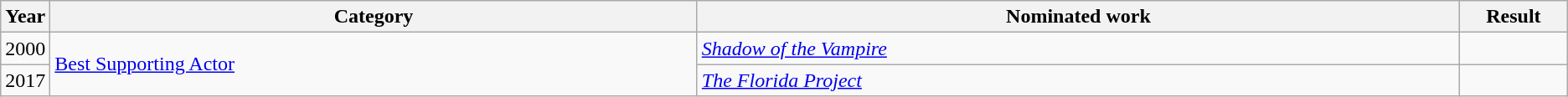<table class=wikitable>
<tr>
<th scope="col" style="width:1em;">Year</th>
<th scope="col" style="width:33em;">Category</th>
<th scope="col" style="width:39em;">Nominated work</th>
<th scope="col" style="width:5em;">Result</th>
</tr>
<tr>
<td>2000</td>
<td rowspan="2"><a href='#'>Best Supporting Actor</a></td>
<td><em><a href='#'>Shadow of the Vampire</a></em></td>
<td></td>
</tr>
<tr>
<td>2017</td>
<td><em><a href='#'>The Florida Project</a></em></td>
<td></td>
</tr>
</table>
